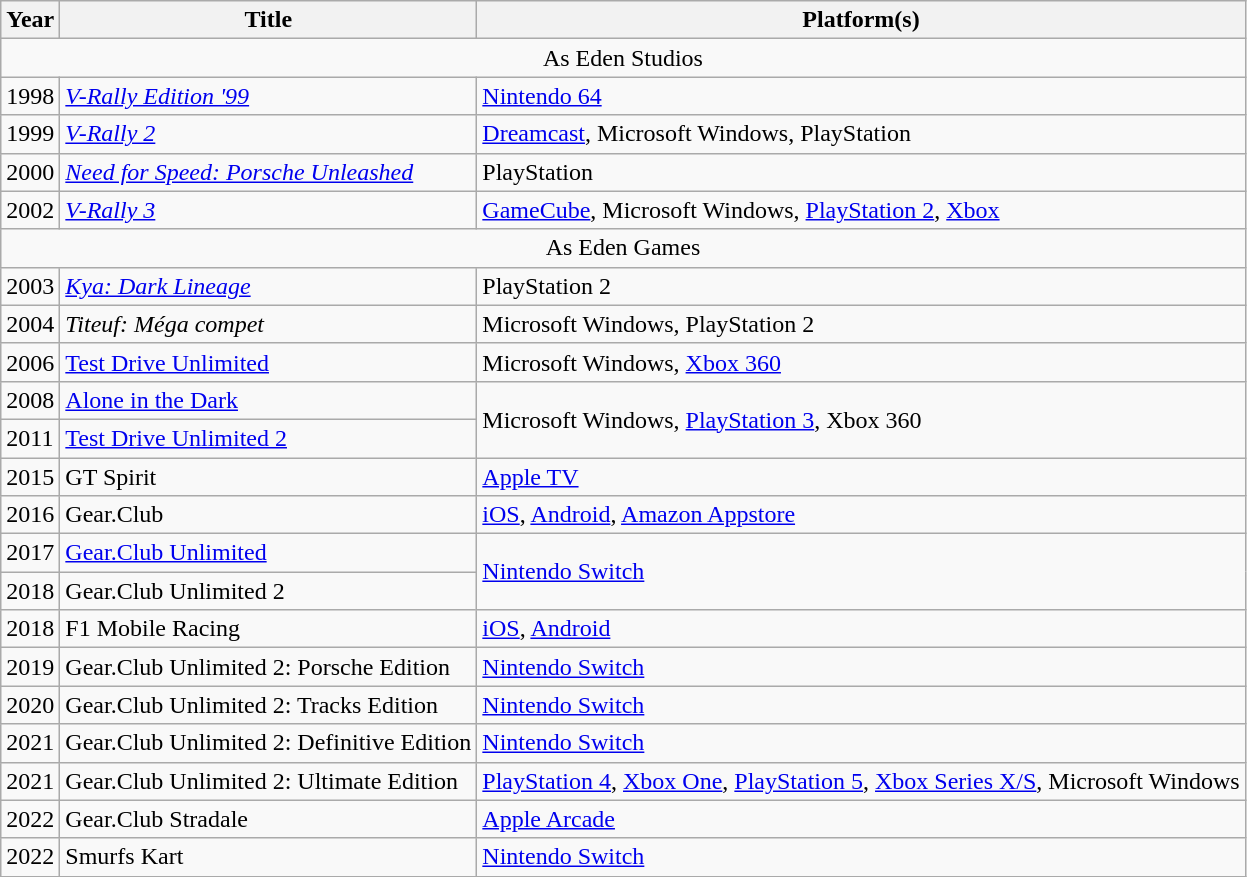<table class="wikitable sortable">
<tr>
<th>Year</th>
<th>Title</th>
<th>Platform(s)</th>
</tr>
<tr>
<td colspan="3" align="center">As Eden Studios</td>
</tr>
<tr>
<td>1998</td>
<td><em><a href='#'>V-Rally Edition '99</a></em></td>
<td><a href='#'>Nintendo 64</a></td>
</tr>
<tr>
<td>1999</td>
<td><em><a href='#'>V-Rally 2</a></em></td>
<td><a href='#'>Dreamcast</a>, Microsoft Windows, PlayStation</td>
</tr>
<tr>
<td>2000</td>
<td><em><a href='#'>Need for Speed: Porsche Unleashed</a></em></td>
<td>PlayStation</td>
</tr>
<tr>
<td>2002</td>
<td><em><a href='#'>V-Rally 3</a></em></td>
<td><a href='#'>GameCube</a>, Microsoft Windows, <a href='#'>PlayStation 2</a>, <a href='#'>Xbox</a></td>
</tr>
<tr>
<td colspan="3" align="center">As Eden Games</td>
</tr>
<tr>
<td>2003</td>
<td><em><a href='#'>Kya: Dark Lineage</a></em></td>
<td>PlayStation 2</td>
</tr>
<tr>
<td>2004</td>
<td><em>Titeuf: Méga compet<strong></td>
<td>Microsoft Windows, PlayStation 2</td>
</tr>
<tr>
<td>2006</td>
<td></em><a href='#'>Test Drive Unlimited</a><em></td>
<td>Microsoft Windows, <a href='#'>Xbox 360</a></td>
</tr>
<tr>
<td>2008</td>
<td></em><a href='#'>Alone in the Dark</a><em></td>
<td rowspan="2">Microsoft Windows, <a href='#'>PlayStation 3</a>, Xbox 360</td>
</tr>
<tr>
<td>2011</td>
<td></em><a href='#'>Test Drive Unlimited 2</a><em></td>
</tr>
<tr>
<td>2015</td>
<td></em>GT Spirit<em></td>
<td><a href='#'>Apple TV</a></td>
</tr>
<tr>
<td>2016</td>
<td></em>Gear.Club<em></td>
<td><a href='#'>iOS</a>, <a href='#'>Android</a>, <a href='#'>Amazon Appstore</a></td>
</tr>
<tr>
<td>2017</td>
<td></em><a href='#'>Gear.Club Unlimited</a><em></td>
<td rowspan="2"><a href='#'>Nintendo Switch</a></td>
</tr>
<tr>
<td>2018</td>
<td></em>Gear.Club Unlimited 2<em></td>
</tr>
<tr>
<td>2018</td>
<td></em>F1 Mobile Racing<em></td>
<td><a href='#'>iOS</a>, <a href='#'>Android</a></td>
</tr>
<tr>
<td>2019</td>
<td></em>Gear.Club Unlimited 2: Porsche Edition<em></td>
<td><a href='#'>Nintendo Switch</a></td>
</tr>
<tr>
<td>2020</td>
<td></em>Gear.Club Unlimited 2: Tracks Edition<em></td>
<td><a href='#'>Nintendo Switch</a></td>
</tr>
<tr>
<td>2021</td>
<td></em>Gear.Club Unlimited 2: Definitive Edition<em></td>
<td><a href='#'>Nintendo Switch</a></td>
</tr>
<tr>
<td>2021</td>
<td></em>Gear.Club Unlimited 2: Ultimate Edition<em></td>
<td><a href='#'>PlayStation 4</a>, <a href='#'>Xbox One</a>, <a href='#'>PlayStation 5</a>, <a href='#'>Xbox Series X/S</a>, Microsoft Windows</td>
</tr>
<tr>
<td>2022</td>
<td></em>Gear.Club Stradale<em></td>
<td><a href='#'>Apple Arcade</a></td>
</tr>
<tr>
<td>2022</td>
<td></em>Smurfs Kart<em></td>
<td><a href='#'>Nintendo Switch</a></td>
</tr>
</table>
